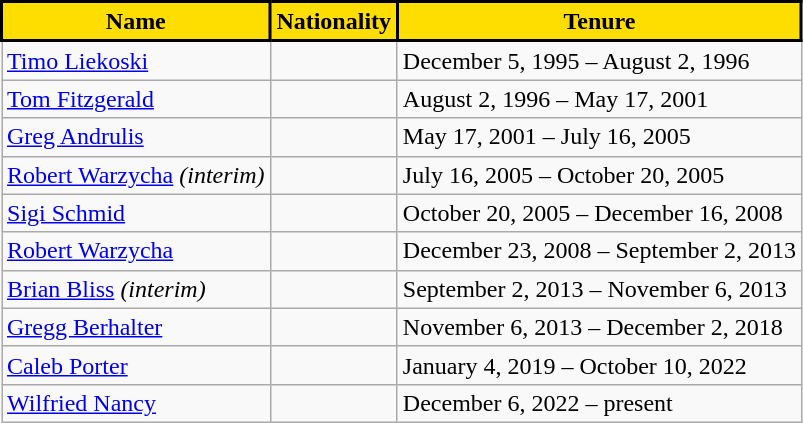<table class="wikitable sortable">
<tr>
<th style="background:#FEDD00; color:#000; border:2px solid #000;" scope="col">Name</th>
<th style="background:#FEDD00; color:#000; border:2px solid #000;" scope="col">Nationality</th>
<th style="background:#FEDD00; color:#000; border:2px solid #000;" scope="col">Tenure</th>
</tr>
<tr>
<td><a href='#'>Timo Liekoski</a></td>
<td></td>
<td>December 5, 1995 – August 2, 1996</td>
</tr>
<tr>
<td><a href='#'>Tom Fitzgerald</a></td>
<td></td>
<td>August 2, 1996 – May 17, 2001</td>
</tr>
<tr>
<td><a href='#'>Greg Andrulis</a></td>
<td></td>
<td>May 17, 2001 – July 16, 2005</td>
</tr>
<tr>
<td><a href='#'>Robert Warzycha</a> <em>(interim)</em></td>
<td></td>
<td>July 16, 2005 – October 20, 2005</td>
</tr>
<tr>
<td><a href='#'>Sigi Schmid</a></td>
<td></td>
<td>October 20, 2005 – December 16, 2008</td>
</tr>
<tr>
<td><a href='#'>Robert Warzycha</a></td>
<td></td>
<td>December 23, 2008 – September 2, 2013</td>
</tr>
<tr>
<td><a href='#'>Brian Bliss</a> <em>(interim)</em></td>
<td></td>
<td>September 2, 2013 – November 6, 2013</td>
</tr>
<tr>
<td><a href='#'>Gregg Berhalter</a></td>
<td></td>
<td>November 6, 2013 – December 2, 2018</td>
</tr>
<tr>
<td><a href='#'>Caleb Porter</a></td>
<td></td>
<td>January 4, 2019 – October 10, 2022</td>
</tr>
<tr>
<td><a href='#'>Wilfried Nancy</a></td>
<td></td>
<td>December 6, 2022 – present</td>
</tr>
</table>
